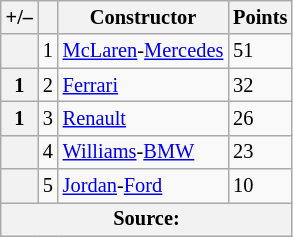<table class="wikitable" style="font-size: 85%;">
<tr>
<th scope="col">+/–</th>
<th scope="col"></th>
<th scope="col">Constructor</th>
<th scope="col">Points</th>
</tr>
<tr>
<th scope="row"></th>
<td align="center">1</td>
<td> <a href='#'>McLaren</a>-<a href='#'>Mercedes</a></td>
<td>51</td>
</tr>
<tr>
<th scope="row"> 1</th>
<td align="center">2</td>
<td> <a href='#'>Ferrari</a></td>
<td>32</td>
</tr>
<tr>
<th scope="row"> 1</th>
<td align="center">3</td>
<td> <a href='#'>Renault</a></td>
<td>26</td>
</tr>
<tr>
<th scope="row"></th>
<td align="center">4</td>
<td> <a href='#'>Williams</a>-<a href='#'>BMW</a></td>
<td>23</td>
</tr>
<tr>
<th scope="row"></th>
<td align="center">5</td>
<td> <a href='#'>Jordan</a>-<a href='#'>Ford</a></td>
<td>10</td>
</tr>
<tr>
<th colspan=4>Source: </th>
</tr>
</table>
